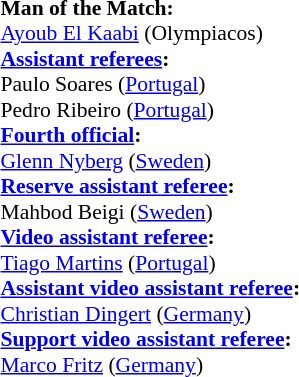<table width=100% style="font-size:90%">
<tr>
<td><br><strong>Man of the Match:</strong>
<br><a href='#'>Ayoub El Kaabi</a> (Olympiacos)<br><strong><a href='#'>Assistant referees</a>:</strong>
<br>Paulo Soares (<a href='#'>Portugal</a>)
<br>Pedro Ribeiro (<a href='#'>Portugal</a>)
<br><strong><a href='#'>Fourth official</a>:</strong>
<br><a href='#'>Glenn Nyberg</a> (<a href='#'>Sweden</a>)
<br><strong><a href='#'>Reserve assistant referee</a>:</strong>
<br>Mahbod Beigi (<a href='#'>Sweden</a>)
<br><strong><a href='#'>Video assistant referee</a>:</strong>
<br><a href='#'>Tiago Martins</a> (<a href='#'>Portugal</a>)
<br><strong><a href='#'>Assistant video assistant referee</a>:</strong>
<br><a href='#'>Christian Dingert</a> (<a href='#'>Germany</a>)
<br><strong><a href='#'>Support video assistant referee</a>:</strong>
<br><a href='#'>Marco Fritz</a> (<a href='#'>Germany</a>)</td>
<td style="width:60%; vertical-align:top;"><br></td>
</tr>
</table>
